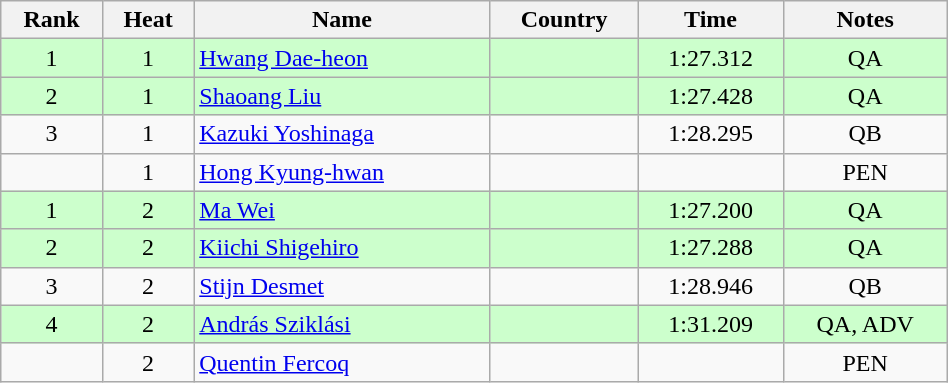<table class="wikitable sortable" style="text-align:center" width=50%>
<tr>
<th>Rank</th>
<th>Heat</th>
<th>Name</th>
<th>Country</th>
<th>Time</th>
<th>Notes</th>
</tr>
<tr bgcolor=ccffcc>
<td>1</td>
<td>1</td>
<td align=left><a href='#'>Hwang Dae-heon</a></td>
<td align=left></td>
<td>1:27.312</td>
<td>QA</td>
</tr>
<tr bgcolor=ccffcc>
<td>2</td>
<td>1</td>
<td align=left><a href='#'>Shaoang Liu</a></td>
<td align=left></td>
<td>1:27.428</td>
<td>QA</td>
</tr>
<tr>
<td>3</td>
<td>1</td>
<td align=left><a href='#'>Kazuki Yoshinaga</a></td>
<td align=left></td>
<td>1:28.295</td>
<td>QB</td>
</tr>
<tr>
<td></td>
<td>1</td>
<td align=left><a href='#'>Hong Kyung-hwan</a></td>
<td align=left></td>
<td></td>
<td>PEN</td>
</tr>
<tr bgcolor=ccffcc>
<td>1</td>
<td>2</td>
<td align=left><a href='#'>Ma Wei</a></td>
<td align=left></td>
<td>1:27.200</td>
<td>QA</td>
</tr>
<tr bgcolor=ccffcc>
<td>2</td>
<td>2</td>
<td align=left><a href='#'>Kiichi Shigehiro</a></td>
<td align=left></td>
<td>1:27.288</td>
<td>QA</td>
</tr>
<tr>
<td>3</td>
<td>2</td>
<td align=left><a href='#'>Stijn Desmet</a></td>
<td align=left></td>
<td>1:28.946</td>
<td>QB</td>
</tr>
<tr bgcolor=ccffcc>
<td>4</td>
<td>2</td>
<td align=left><a href='#'>András Sziklási</a></td>
<td align=left></td>
<td>1:31.209</td>
<td>QA,  ADV</td>
</tr>
<tr>
<td></td>
<td>2</td>
<td align=left><a href='#'>Quentin Fercoq</a></td>
<td align=left></td>
<td></td>
<td>PEN</td>
</tr>
</table>
